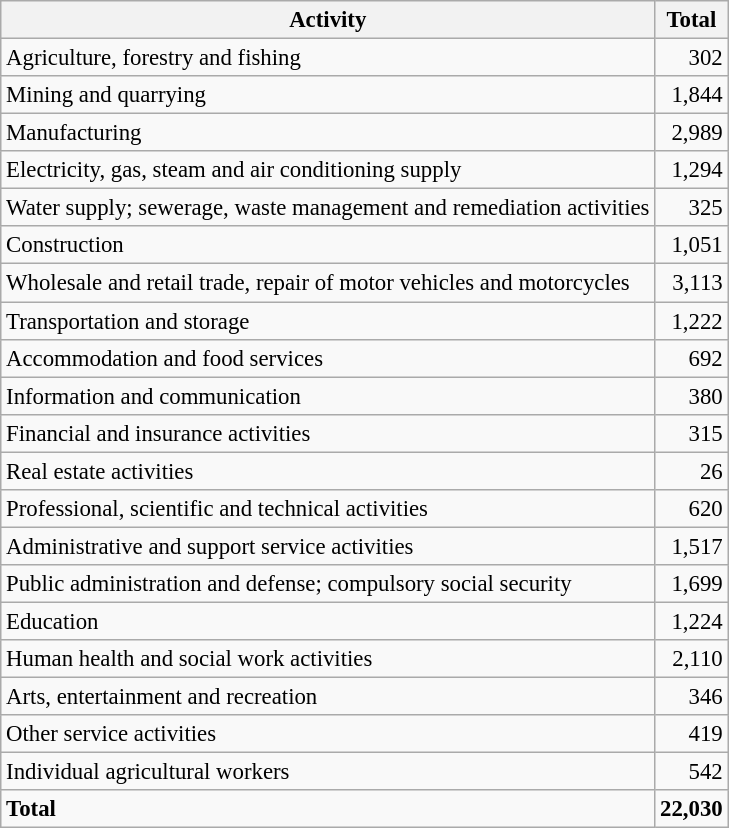<table class="wikitable sortable" style="font-size:95%;">
<tr>
<th>Activity</th>
<th>Total</th>
</tr>
<tr>
<td>Agriculture, forestry and fishing</td>
<td align="right">302</td>
</tr>
<tr>
<td>Mining and quarrying</td>
<td align="right">1,844</td>
</tr>
<tr>
<td>Manufacturing</td>
<td align="right">2,989</td>
</tr>
<tr>
<td>Electricity, gas, steam and air conditioning supply</td>
<td align="right">1,294</td>
</tr>
<tr>
<td>Water supply; sewerage, waste management and remediation activities</td>
<td align="right">325</td>
</tr>
<tr>
<td>Construction</td>
<td align="right">1,051</td>
</tr>
<tr>
<td>Wholesale and retail trade, repair of motor vehicles and motorcycles</td>
<td align="right">3,113</td>
</tr>
<tr>
<td>Transportation and storage</td>
<td align="right">1,222</td>
</tr>
<tr>
<td>Accommodation and food services</td>
<td align="right">692</td>
</tr>
<tr>
<td>Information and communication</td>
<td align="right">380</td>
</tr>
<tr>
<td>Financial and insurance activities</td>
<td align="right">315</td>
</tr>
<tr>
<td>Real estate activities</td>
<td align="right">26</td>
</tr>
<tr>
<td>Professional, scientific and technical activities</td>
<td align="right">620</td>
</tr>
<tr>
<td>Administrative and support service activities</td>
<td align="right">1,517</td>
</tr>
<tr>
<td>Public administration and defense; compulsory social security</td>
<td align="right">1,699</td>
</tr>
<tr>
<td>Education</td>
<td align="right">1,224</td>
</tr>
<tr>
<td>Human health and social work activities</td>
<td align="right">2,110</td>
</tr>
<tr>
<td>Arts, entertainment and recreation</td>
<td align="right">346</td>
</tr>
<tr>
<td>Other service activities</td>
<td align="right">419</td>
</tr>
<tr>
<td>Individual agricultural workers</td>
<td align="right">542</td>
</tr>
<tr class="sortbottom">
<td><strong>Total</strong></td>
<td align="right"><strong>22,030</strong></td>
</tr>
</table>
